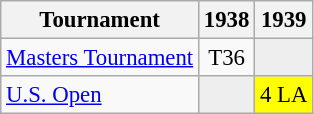<table class="wikitable" style="font-size:95%;text-align:center;">
<tr>
<th>Tournament</th>
<th>1938</th>
<th>1939</th>
</tr>
<tr>
<td align=left><a href='#'>Masters Tournament</a></td>
<td>T36</td>
<td style="background:#eeeeee;"></td>
</tr>
<tr>
<td align=left><a href='#'>U.S. Open</a></td>
<td style="background:#eeeeee;"></td>
<td style="background:yellow;">4 <span>LA</span></td>
</tr>
</table>
